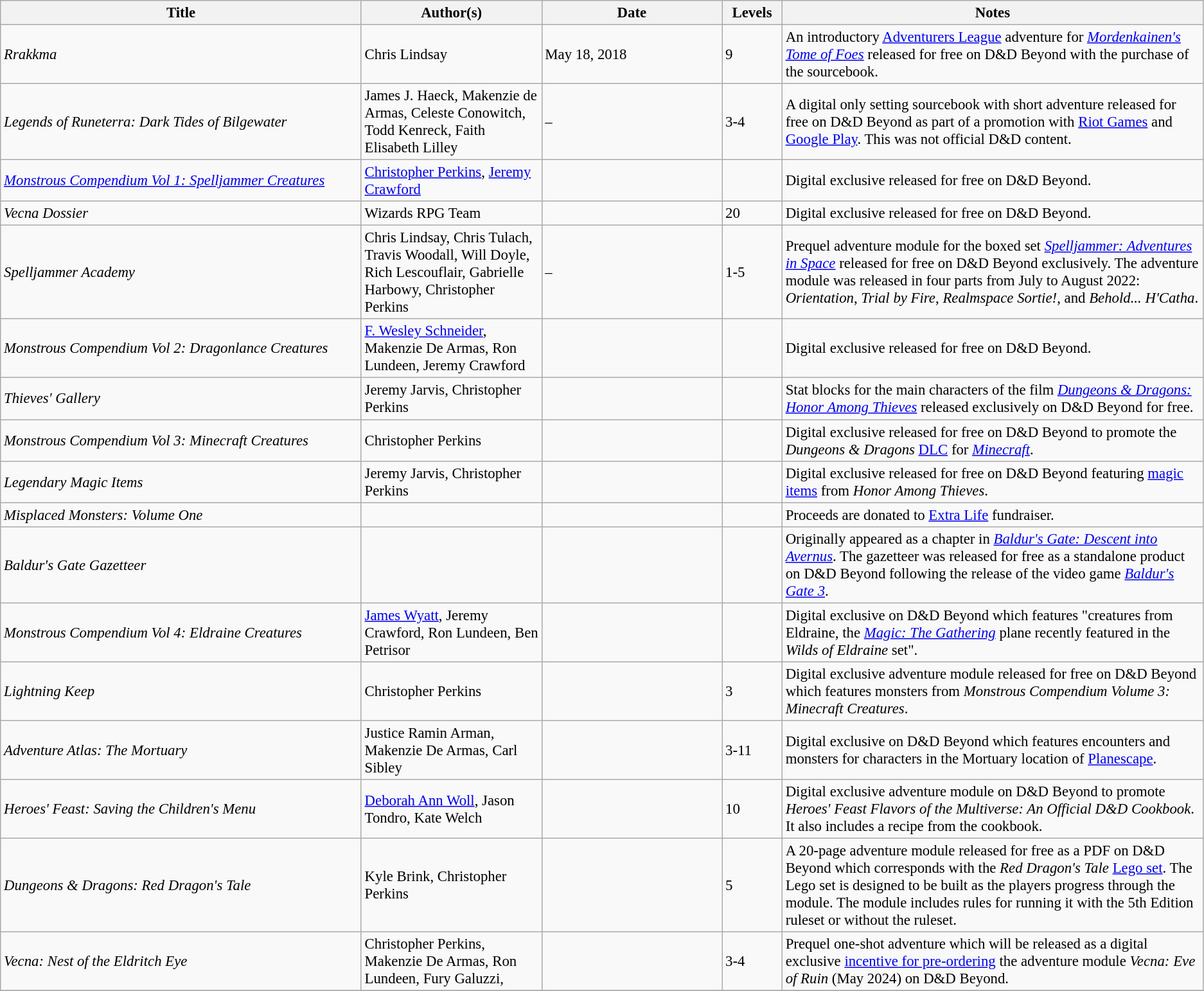<table class="wikitable sortable" style="margins:auto; width=95%; font-size: 95%;">
<tr>
<th width="30%">Title</th>
<th width="15%">Author(s)</th>
<th width="15%">Date</th>
<th width="5%">Levels</th>
<th width="35%">Notes</th>
</tr>
<tr>
<td><em>Rrakkma</em></td>
<td>Chris Lindsay</td>
<td>May 18, 2018</td>
<td>9</td>
<td>An introductory <a href='#'>Adventurers League</a> adventure for <em><a href='#'>Mordenkainen's Tome of Foes</a></em> released for free on D&D Beyond with the purchase of the sourcebook.</td>
</tr>
<tr>
<td><em>Legends of Runeterra: Dark Tides of Bilgewater</em></td>
<td>James J. Haeck, Makenzie de Armas, Celeste Conowitch, Todd Kenreck, Faith Elisabeth Lilley</td>
<td> – </td>
<td>3-4</td>
<td>A digital only setting sourcebook with short adventure released for free on D&D Beyond as part of a promotion with <a href='#'>Riot Games</a> and <a href='#'>Google Play</a>. This was not official D&D content.</td>
</tr>
<tr>
<td><em><a href='#'>Monstrous Compendium Vol 1: Spelljammer Creatures</a></em></td>
<td><a href='#'>Christopher Perkins</a>, <a href='#'>Jeremy Crawford</a></td>
<td></td>
<td></td>
<td>Digital exclusive released for free on D&D Beyond.</td>
</tr>
<tr>
<td><em>Vecna Dossier</em></td>
<td>Wizards RPG Team</td>
<td></td>
<td>20</td>
<td>Digital exclusive released for free on D&D Beyond.</td>
</tr>
<tr>
<td><em>Spelljammer Academy</em></td>
<td>Chris Lindsay, Chris Tulach, Travis Woodall, Will Doyle, Rich Lescouflair, Gabrielle Harbowy, Christopher Perkins</td>
<td> – </td>
<td>1-5</td>
<td>Prequel adventure module for the boxed set <em><a href='#'>Spelljammer: Adventures in Space</a></em> released for free on D&D Beyond exclusively. The adventure module was released in four parts from July to August 2022: <em>Orientation</em>, <em>Trial by Fire</em>, <em>Realmspace Sortie!</em>, and <em>Behold... H'Catha</em>.</td>
</tr>
<tr>
<td><em>Monstrous Compendium Vol 2: Dragonlance Creatures</em></td>
<td><a href='#'>F. Wesley Schneider</a>, Makenzie De Armas, Ron Lundeen, Jeremy Crawford</td>
<td></td>
<td></td>
<td>Digital exclusive released for free on D&D Beyond.</td>
</tr>
<tr>
<td><em>Thieves' Gallery</em></td>
<td>Jeremy Jarvis, Christopher Perkins</td>
<td></td>
<td></td>
<td>Stat blocks for the main characters of the film <em><a href='#'>Dungeons & Dragons: Honor Among Thieves</a></em> released exclusively on D&D Beyond for free.</td>
</tr>
<tr>
<td><em>Monstrous Compendium Vol 3: Minecraft Creatures</em></td>
<td>Christopher Perkins</td>
<td></td>
<td></td>
<td>Digital exclusive released for free on D&D Beyond to promote the <em>Dungeons & Dragons</em> <a href='#'>DLC</a> for <em><a href='#'>Minecraft</a></em>.</td>
</tr>
<tr>
<td><em>Legendary Magic Items</em></td>
<td>Jeremy Jarvis, Christopher Perkins</td>
<td></td>
<td></td>
<td>Digital exclusive released for free on D&D Beyond featuring <a href='#'>magic items</a> from <em>Honor Among Thieves</em>.</td>
</tr>
<tr>
<td><em>Misplaced Monsters: Volume One</em></td>
<td></td>
<td></td>
<td></td>
<td>Proceeds are donated to <a href='#'>Extra Life</a> fundraiser.</td>
</tr>
<tr>
<td><em>Baldur's Gate Gazetteer</em></td>
<td></td>
<td></td>
<td></td>
<td>Originally appeared as a chapter in <em><a href='#'>Baldur's Gate: Descent into Avernus</a></em>. The gazetteer was released for free as a standalone product on D&D Beyond following the release of the video game <em><a href='#'>Baldur's Gate 3</a></em>.</td>
</tr>
<tr>
<td><em>Monstrous Compendium Vol 4: Eldraine Creatures</em></td>
<td><a href='#'>James Wyatt</a>, Jeremy Crawford, Ron Lundeen, Ben Petrisor</td>
<td></td>
<td></td>
<td>Digital exclusive on D&D Beyond which features "creatures from Eldraine, the <em><a href='#'>Magic: The Gathering</a></em> plane recently featured in the <em>Wilds of Eldraine</em> set".</td>
</tr>
<tr>
<td><em>Lightning Keep</em></td>
<td>Christopher Perkins</td>
<td></td>
<td>3</td>
<td>Digital exclusive adventure module released for free on D&D Beyond which features monsters from <em>Monstrous Compendium Volume 3: Minecraft Creatures</em>.</td>
</tr>
<tr>
<td><em>Adventure Atlas: The Mortuary</em></td>
<td>Justice Ramin Arman, Makenzie De Armas, Carl Sibley</td>
<td></td>
<td>3-11</td>
<td>Digital exclusive on D&D Beyond which features encounters and monsters for characters in the Mortuary location of <a href='#'>Planescape</a>.</td>
</tr>
<tr>
<td><em>Heroes' Feast: Saving the Children's Menu</em></td>
<td><a href='#'>Deborah Ann Woll</a>, Jason Tondro, Kate Welch</td>
<td></td>
<td>10</td>
<td>Digital exclusive adventure module on D&D Beyond to promote <em>Heroes' Feast Flavors of the Multiverse: An Official D&D Cookbook</em>. It also includes a recipe from the cookbook.</td>
</tr>
<tr>
<td><em>Dungeons & Dragons: Red Dragon's Tale</em></td>
<td>Kyle Brink, Christopher Perkins</td>
<td></td>
<td>5</td>
<td>A 20-page adventure module released for free as a PDF on D&D Beyond which corresponds with the <em>Red Dragon's Tale</em> <a href='#'>Lego set</a>. The Lego set is designed to be built as the players progress through the module. The module includes rules for running it with the 5th Edition ruleset or without the ruleset.</td>
</tr>
<tr>
<td><em>Vecna: Nest of the Eldritch Eye</em></td>
<td>Christopher Perkins, Makenzie De Armas, Ron Lundeen, Fury Galuzzi,</td>
<td></td>
<td>3-4</td>
<td>Prequel one-shot adventure which will be released as a digital exclusive <a href='#'>incentive for pre-ordering</a> the adventure module <em>Vecna: Eve of Ruin</em> (May 2024) on D&D Beyond.</td>
</tr>
<tr>
</tr>
</table>
